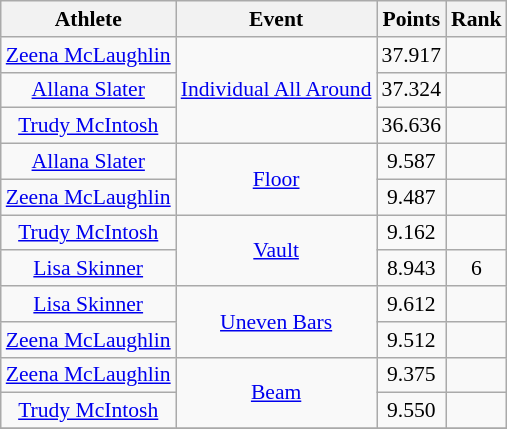<table class="wikitable" style="font-size:90%">
<tr>
<th>Athlete</th>
<th>Event</th>
<th>Points</th>
<th>Rank</th>
</tr>
<tr align=center>
<td><a href='#'>Zeena McLaughlin</a></td>
<td rowspan=3><a href='#'>Individual All Around</a></td>
<td>37.917</td>
<td></td>
</tr>
<tr align=center>
<td><a href='#'>Allana Slater</a></td>
<td>37.324</td>
<td></td>
</tr>
<tr align=center>
<td><a href='#'>Trudy McIntosh</a></td>
<td>36.636</td>
<td></td>
</tr>
<tr align=center>
<td><a href='#'>Allana Slater</a></td>
<td rowspan=2><a href='#'>Floor</a></td>
<td>9.587</td>
<td></td>
</tr>
<tr align=center>
<td><a href='#'>Zeena McLaughlin</a></td>
<td>9.487</td>
<td></td>
</tr>
<tr align=center>
<td><a href='#'>Trudy McIntosh</a></td>
<td rowspan=2><a href='#'>Vault</a></td>
<td>9.162</td>
<td></td>
</tr>
<tr align=center>
<td><a href='#'>Lisa Skinner</a></td>
<td>8.943</td>
<td>6</td>
</tr>
<tr align=center>
<td><a href='#'>Lisa Skinner</a></td>
<td rowspan=2><a href='#'>Uneven Bars</a></td>
<td>9.612</td>
<td></td>
</tr>
<tr align=center>
<td><a href='#'>Zeena McLaughlin</a></td>
<td>9.512</td>
<td></td>
</tr>
<tr align=center>
<td><a href='#'>Zeena McLaughlin</a></td>
<td rowspan=2><a href='#'>Beam</a></td>
<td>9.375</td>
<td></td>
</tr>
<tr align=center>
<td><a href='#'>Trudy McIntosh</a></td>
<td>9.550</td>
<td></td>
</tr>
<tr align=center>
</tr>
</table>
